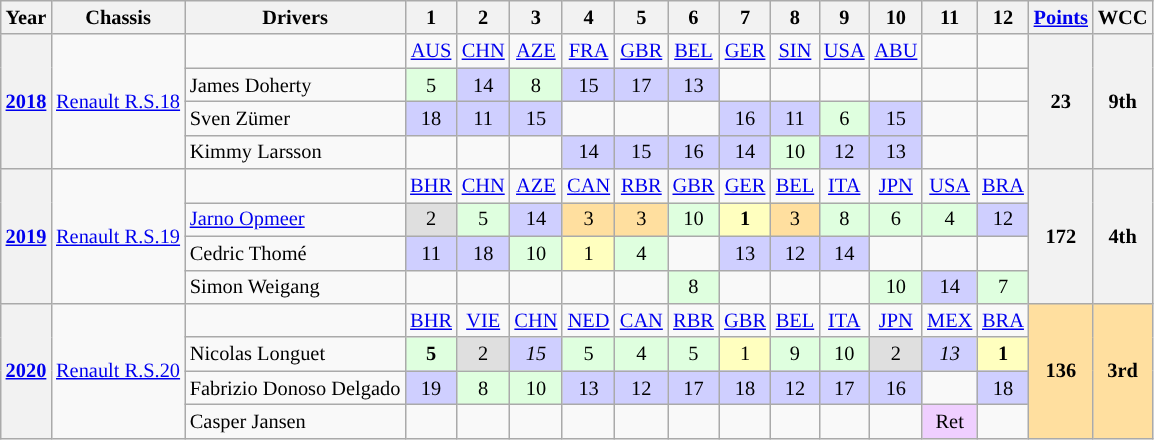<table class="wikitable" style="text-align:center; font-size:85%">
<tr>
<th>Year</th>
<th>Chassis</th>
<th>Drivers</th>
<th>1</th>
<th>2</th>
<th>3</th>
<th>4</th>
<th>5</th>
<th>6</th>
<th>7</th>
<th>8</th>
<th>9</th>
<th>10</th>
<th>11</th>
<th>12</th>
<th><a href='#'>Points</a></th>
<th>WCC</th>
</tr>
<tr>
<th rowspan="4"><a href='#'>2018</a></th>
<td rowspan="4"><a href='#'>Renault R.S.18</a></td>
<td></td>
<td><a href='#'>AUS</a></td>
<td><a href='#'>CHN</a></td>
<td><a href='#'>AZE</a></td>
<td><a href='#'>FRA</a></td>
<td><a href='#'>GBR</a></td>
<td><a href='#'>BEL</a></td>
<td><a href='#'>GER</a></td>
<td><a href='#'>SIN</a></td>
<td><a href='#'>USA</a></td>
<td><a href='#'>ABU</a></td>
<td></td>
<td></td>
<th rowspan="4" style="background: #;">23</th>
<th rowspan="4" style="background: #;">9th</th>
</tr>
<tr>
<td align="left"> James Doherty</td>
<td style="background: #DFFFDF">5</td>
<td style="background: #CFCFFF">14</td>
<td style="background: #DFFFDF">8</td>
<td style="background: #CFCFFF">15</td>
<td style="background: #CFCFFF">17</td>
<td style="background: #CFCFFF">13</td>
<td style="background: #"></td>
<td style="background: #"></td>
<td style="background: #"></td>
<td style="background: #"></td>
<td></td>
<td></td>
</tr>
<tr>
<td align="left"> Sven Zümer</td>
<td style="background: #CFCFFF">18</td>
<td style="background: #CFCFFF">11</td>
<td style="background: #CFCFFF">15</td>
<td style="background: #"></td>
<td style="background: #"></td>
<td style="background: #"></td>
<td style="background: #CFCFFF">16</td>
<td style="background: #CFCFFF">11</td>
<td style="background: #DFFFDF">6</td>
<td style="background: #CFCFFF">15</td>
<td></td>
<td></td>
</tr>
<tr>
<td align="left"> Kimmy Larsson</td>
<td style="background: #"></td>
<td style="background: #"></td>
<td style="background: #"></td>
<td style="background: #CFCFFF">14</td>
<td style="background: #CFCFFF">15</td>
<td style="background: #CFCFFF">16</td>
<td style="background: #CFCFFF">14</td>
<td style="background: #DFFFDF">10</td>
<td style="background: #CFCFFF">12</td>
<td style="background: #CFCFFF">13</td>
<td></td>
<td></td>
</tr>
<tr>
<th rowspan="4"><a href='#'>2019</a></th>
<td rowspan="4"><a href='#'>Renault R.S.19</a></td>
<td></td>
<td><a href='#'>BHR</a></td>
<td><a href='#'>CHN</a></td>
<td><a href='#'>AZE</a></td>
<td><a href='#'>CAN</a></td>
<td><a href='#'>RBR</a></td>
<td><a href='#'>GBR</a></td>
<td><a href='#'>GER</a></td>
<td><a href='#'>BEL</a></td>
<td><a href='#'>ITA</a></td>
<td><a href='#'>JPN</a></td>
<td><a href='#'>USA</a></td>
<td><a href='#'>BRA</a></td>
<th rowspan="4" style="background: #;">172</th>
<th rowspan="4" style="background: #;">4th</th>
</tr>
<tr>
<td align="left"> <a href='#'>Jarno Opmeer</a></td>
<td style="background: #DFDFDF">2</td>
<td style="background: #DFFFDF">5</td>
<td style="background: #CFCFFF">14</td>
<td style="background: #FFDF9F">3</td>
<td style="background: #FFDF9F">3</td>
<td style="background: #DFFFDF">10</td>
<td style="background: #FFFFBF"><strong>1</strong></td>
<td style="background: #FFDF9F">3</td>
<td style="background: #DFFFDF">8</td>
<td style="background: #DFFFDF">6</td>
<td style="background: #DFFFDF">4</td>
<td style="background: #CFCFFF">12</td>
</tr>
<tr>
<td align="left"> Cedric Thomé</td>
<td style="background: #CFCFFF">11</td>
<td style="background: #CFCFFF">18</td>
<td style="background: #DFFFDF">10</td>
<td style="background: #FFFFBF">1</td>
<td style="background: #DFFFDF">4</td>
<td style="background: #"></td>
<td style="background: #CFCFFF">13</td>
<td style="background: #CFCFFF">12</td>
<td style="background: #CFCFFF">14</td>
<td style="background: #"></td>
<td style="background: #"></td>
<td style="background: #"></td>
</tr>
<tr>
<td align="left"> Simon Weigang</td>
<td style="background: #"></td>
<td style="background: #"></td>
<td style="background: #"></td>
<td style="background: #"></td>
<td style="background: #"></td>
<td style="background: #DFFFDF">8</td>
<td style="background: #"></td>
<td style="background: #"></td>
<td style="background: #"></td>
<td style="background: #DFFFDF">10</td>
<td style="background: #CFCFFF">14</td>
<td style="background: #DFFFDF">7</td>
</tr>
<tr>
<th rowspan="4"><a href='#'>2020</a></th>
<td rowspan="4"><a href='#'>Renault R.S.20</a></td>
<td></td>
<td><a href='#'>BHR</a></td>
<td><a href='#'>VIE</a></td>
<td><a href='#'>CHN</a></td>
<td><a href='#'>NED</a></td>
<td><a href='#'>CAN</a></td>
<td><a href='#'>RBR</a></td>
<td><a href='#'>GBR</a></td>
<td><a href='#'>BEL</a></td>
<td><a href='#'>ITA</a></td>
<td><a href='#'>JPN</a></td>
<td><a href='#'>MEX</a></td>
<td><a href='#'>BRA</a></td>
<th rowspan="4" style="background: #FFDF9F">136</th>
<th rowspan="4" style="background: #FFDF9F">3rd</th>
</tr>
<tr>
<td align="left"> Nicolas Longuet</td>
<td style="background: #DFFFDF"><strong>5</strong></td>
<td style="background: #DFDFDF">2</td>
<td style="background: #CFCFFF"><em>15</em></td>
<td style="background: #DFFFDF">5</td>
<td style="background: #DFFFDF">4</td>
<td style="background: #DFFFDF">5</td>
<td style="background: #FFFFBF">1</td>
<td style="background: #DFFFDF">9</td>
<td style="background: #DFFFDF">10</td>
<td style="background: #DFDFDF">2</td>
<td style="background: #CFCFFF"><em>13</em></td>
<td style="background: #FFFFBF"><strong>1</strong></td>
</tr>
<tr>
<td align="left"> Fabrizio Donoso Delgado</td>
<td style="background: #CFCFFF">19</td>
<td style="background: #DFFFDF">8</td>
<td style="background: #DFFFDF">10</td>
<td style="background: #CFCFFF">13</td>
<td style="background: #CFCFFF">12</td>
<td style="background: #CFCFFF">17</td>
<td style="background: #CFCFFF">18</td>
<td style="background: #CFCFFF">12</td>
<td style="background: #CFCFFF">17</td>
<td style="background: #CFCFFF">16</td>
<td style="background: #"></td>
<td style="background: #CFCFFF">18</td>
</tr>
<tr>
<td align="left"> Casper Jansen</td>
<td style="background: #"></td>
<td style="background: #"></td>
<td style="background: #"></td>
<td style="background: #"></td>
<td style="background: #"></td>
<td style="background: #"></td>
<td style="background: #"></td>
<td style="background: #"></td>
<td style="background: #"></td>
<td style="background: #"></td>
<td style="background: #EFCFFF">Ret</td>
<td style="background: #"></td>
</tr>
</table>
